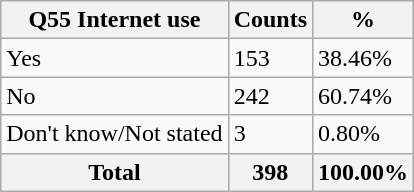<table class="wikitable sortable">
<tr>
<th>Q55 Internet use</th>
<th>Counts</th>
<th>%</th>
</tr>
<tr>
<td>Yes</td>
<td>153</td>
<td>38.46%</td>
</tr>
<tr>
<td>No</td>
<td>242</td>
<td>60.74%</td>
</tr>
<tr>
<td>Don't know/Not stated</td>
<td>3</td>
<td>0.80%</td>
</tr>
<tr>
<th>Total</th>
<th>398</th>
<th>100.00%</th>
</tr>
</table>
